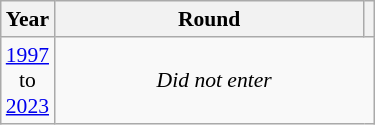<table class="wikitable" style="text-align: center; font-size:90%">
<tr>
<th>Year</th>
<th style="width:200px">Round</th>
<th></th>
</tr>
<tr>
<td><a href='#'>1997</a><br>to<br><a href='#'>2023</a></td>
<td colspan="2"><em>Did not enter</em></td>
</tr>
</table>
